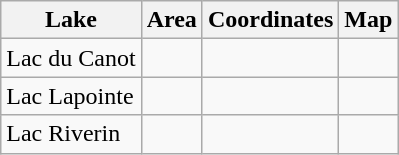<table class="wikitable sortable">
<tr>
<th>Lake</th>
<th>Area</th>
<th>Coordinates</th>
<th>Map</th>
</tr>
<tr>
<td>Lac du Canot</td>
<td></td>
<td></td>
<td></td>
</tr>
<tr>
<td>Lac Lapointe</td>
<td></td>
<td></td>
<td></td>
</tr>
<tr>
<td>Lac Riverin</td>
<td></td>
<td></td>
<td></td>
</tr>
</table>
